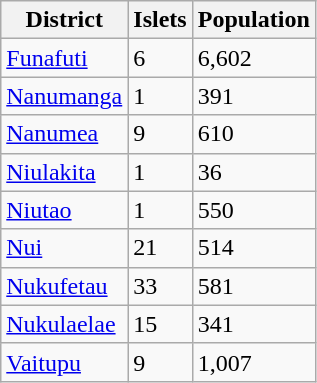<table class="wikitable sortable">
<tr>
<th>District</th>
<th>Islets</th>
<th>Population</th>
</tr>
<tr>
<td><a href='#'>Funafuti</a></td>
<td>6</td>
<td>6,602</td>
</tr>
<tr>
<td><a href='#'>Nanumanga</a></td>
<td>1</td>
<td>391</td>
</tr>
<tr>
<td><a href='#'>Nanumea</a></td>
<td>9</td>
<td>610</td>
</tr>
<tr>
<td><a href='#'>Niulakita</a></td>
<td>1</td>
<td>36</td>
</tr>
<tr>
<td><a href='#'>Niutao</a></td>
<td>1</td>
<td>550</td>
</tr>
<tr>
<td><a href='#'>Nui</a></td>
<td>21</td>
<td>514</td>
</tr>
<tr>
<td><a href='#'>Nukufetau</a></td>
<td>33</td>
<td>581</td>
</tr>
<tr>
<td><a href='#'>Nukulaelae</a></td>
<td>15</td>
<td>341</td>
</tr>
<tr>
<td><a href='#'>Vaitupu</a></td>
<td>9</td>
<td>1,007</td>
</tr>
</table>
